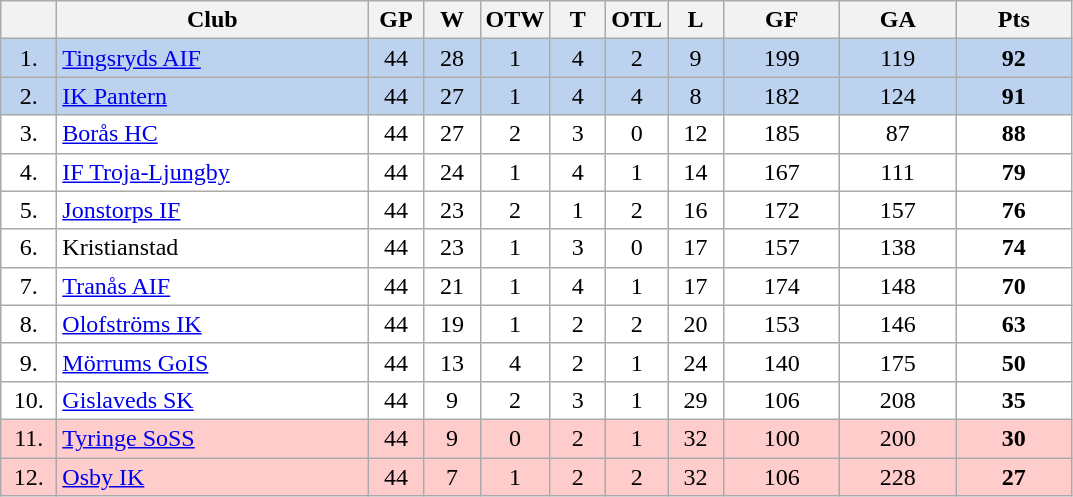<table class="wikitable">
<tr>
<th width="30"></th>
<th width="200">Club</th>
<th width="30">GP</th>
<th width="30">W</th>
<th width="30">OTW</th>
<th width="30">T</th>
<th width="30">OTL</th>
<th width="30">L</th>
<th width="70">GF</th>
<th width="70">GA</th>
<th width="70">Pts</th>
</tr>
<tr bgcolor="#BCD2EE" align="center">
<td>1.</td>
<td align="left"><a href='#'>Tingsryds AIF</a></td>
<td>44</td>
<td>28</td>
<td>1</td>
<td>4</td>
<td>2</td>
<td>9</td>
<td>199</td>
<td>119</td>
<td><strong>92</strong></td>
</tr>
<tr bgcolor="#BCD2EE" align="center">
<td>2.</td>
<td align="left"><a href='#'>IK Pantern</a></td>
<td>44</td>
<td>27</td>
<td>1</td>
<td>4</td>
<td>4</td>
<td>8</td>
<td>182</td>
<td>124</td>
<td><strong>91</strong></td>
</tr>
<tr bgcolor="#FFFFFF" align="center">
<td>3.</td>
<td align="left"><a href='#'>Borås HC</a></td>
<td>44</td>
<td>27</td>
<td>2</td>
<td>3</td>
<td>0</td>
<td>12</td>
<td>185</td>
<td>87</td>
<td><strong>88</strong></td>
</tr>
<tr bgcolor="#FFFFFF" align="center">
<td>4.</td>
<td align="left"><a href='#'>IF Troja-Ljungby</a></td>
<td>44</td>
<td>24</td>
<td>1</td>
<td>4</td>
<td>1</td>
<td>14</td>
<td>167</td>
<td>111</td>
<td><strong>79</strong></td>
</tr>
<tr bgcolor="#FFFFFF" align="center">
<td>5.</td>
<td align="left"><a href='#'>Jonstorps IF</a></td>
<td>44</td>
<td>23</td>
<td>2</td>
<td>1</td>
<td>2</td>
<td>16</td>
<td>172</td>
<td>157</td>
<td><strong>76</strong></td>
</tr>
<tr bgcolor="#FFFFFF" align="center">
<td>6.</td>
<td align="left">Kristianstad</td>
<td>44</td>
<td>23</td>
<td>1</td>
<td>3</td>
<td>0</td>
<td>17</td>
<td>157</td>
<td>138</td>
<td><strong>74</strong></td>
</tr>
<tr bgcolor="#FFFFFF" align="center">
<td>7.</td>
<td align="left"><a href='#'>Tranås AIF</a></td>
<td>44</td>
<td>21</td>
<td>1</td>
<td>4</td>
<td>1</td>
<td>17</td>
<td>174</td>
<td>148</td>
<td><strong>70</strong></td>
</tr>
<tr bgcolor="#FFFFFF" align="center">
<td>8.</td>
<td align="left"><a href='#'>Olofströms IK</a></td>
<td>44</td>
<td>19</td>
<td>1</td>
<td>2</td>
<td>2</td>
<td>20</td>
<td>153</td>
<td>146</td>
<td><strong>63</strong></td>
</tr>
<tr bgcolor="#FFFFFF" align="center">
<td>9.</td>
<td align="left"><a href='#'>Mörrums GoIS</a></td>
<td>44</td>
<td>13</td>
<td>4</td>
<td>2</td>
<td>1</td>
<td>24</td>
<td>140</td>
<td>175</td>
<td><strong>50</strong></td>
</tr>
<tr bgcolor="#FFFFFF" align="center">
<td>10.</td>
<td align="left"><a href='#'>Gislaveds SK</a></td>
<td>44</td>
<td>9</td>
<td>2</td>
<td>3</td>
<td>1</td>
<td>29</td>
<td>106</td>
<td>208</td>
<td><strong>35</strong></td>
</tr>
<tr bgcolor="#FFCCCC" align="center">
<td>11.</td>
<td align="left"><a href='#'>Tyringe SoSS</a></td>
<td>44</td>
<td>9</td>
<td>0</td>
<td>2</td>
<td>1</td>
<td>32</td>
<td>100</td>
<td>200</td>
<td><strong>30</strong></td>
</tr>
<tr bgcolor="#FFCCCC" align="center">
<td>12.</td>
<td align="left"><a href='#'>Osby IK</a></td>
<td>44</td>
<td>7</td>
<td>1</td>
<td>2</td>
<td>2</td>
<td>32</td>
<td>106</td>
<td>228</td>
<td><strong>27</strong></td>
</tr>
</table>
